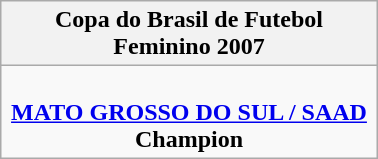<table class="wikitable" style="margin: 0 auto; width: 20%;">
<tr>
<th>Copa do Brasil de Futebol Feminino 2007</th>
</tr>
<tr>
<td align=center> <br><strong><a href='#'>MATO GROSSO DO SUL / SAAD</a></strong><br><strong>Champion</strong><br></td>
</tr>
</table>
